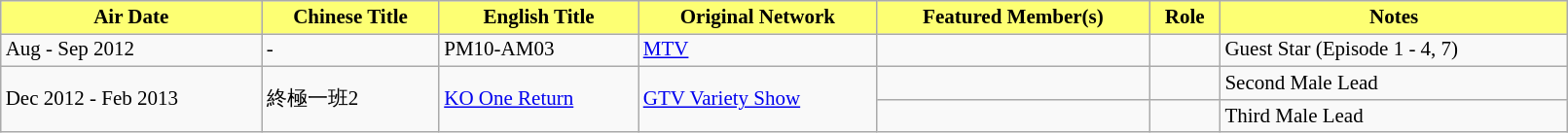<table class="wikitable" style="font-size:14px" text-align="center" width="85%">
<tr>
<th style="background: #FDFF73"><strong>Air Date</strong></th>
<th style="background: #FDFF73"><strong>Chinese Title</strong></th>
<th style="background: #FDFF73"><strong>English Title</strong></th>
<th style="background: #FDFF73"><strong>Original Network</strong></th>
<th style="background: #FDFF73"><strong>Featured Member(s)</strong></th>
<th style="background: #FDFF73"><strong>Role</strong></th>
<th style="background: #FDFF73"><strong>Notes</strong></th>
</tr>
<tr>
<td>Aug - Sep 2012</td>
<td>-</td>
<td>PM10-AM03</td>
<td><a href='#'>MTV</a></td>
<td></td>
<td></td>
<td>Guest Star (Episode 1 - 4, 7)</td>
</tr>
<tr>
<td rowspan="2">Dec 2012 - Feb 2013</td>
<td rowspan="2">終極一班2</td>
<td rowspan="2"><a href='#'>KO One Return</a></td>
<td rowspan="2"><a href='#'>GTV Variety Show</a></td>
<td></td>
<td></td>
<td>Second Male Lead</td>
</tr>
<tr>
<td></td>
<td></td>
<td>Third Male Lead</td>
</tr>
</table>
